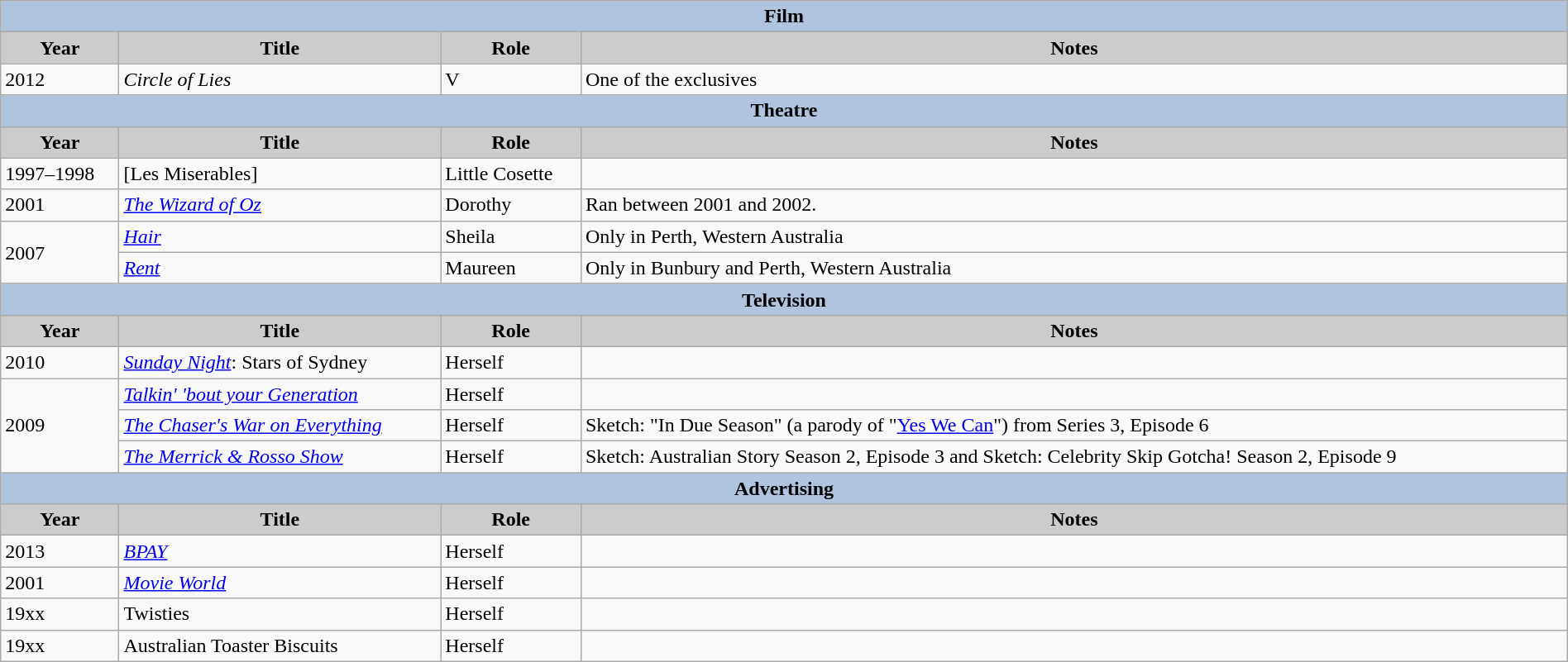<table class="wikitable" style="width:100%;">
<tr>
<th colspan="5" style="background:#B0C4DE;">Film</th>
</tr>
<tr>
<th style="background:#ccc;">Year</th>
<th style="background:#ccc;">Title</th>
<th style="background:#ccc;">Role</th>
<th style="background:#ccc;">Notes</th>
</tr>
<tr>
<td>2012</td>
<td><em>Circle of Lies</em></td>
<td>V</td>
<td>One of the exclusives</td>
</tr>
<tr>
<th colspan="5" style="background:#B0C4DE;">Theatre</th>
</tr>
<tr>
<th style="background:#ccc;">Year</th>
<th style="background:#ccc;">Title</th>
<th style="background:#ccc;">Role</th>
<th style="background:#ccc;">Notes</th>
</tr>
<tr>
<td>1997–1998</td>
<td>[Les Miserables]</td>
<td>Little Cosette</td>
</tr>
<tr>
<td>2001</td>
<td><em><a href='#'>The Wizard of Oz</a></em></td>
<td>Dorothy</td>
<td>Ran between 2001 and 2002.</td>
</tr>
<tr>
<td rowspan=2>2007</td>
<td><em><a href='#'>Hair</a></em></td>
<td>Sheila</td>
<td>Only in Perth, Western Australia</td>
</tr>
<tr>
<td><em><a href='#'>Rent</a></em></td>
<td>Maureen</td>
<td>Only in Bunbury and Perth, Western Australia</td>
</tr>
<tr>
<th colspan="6" style="background:#B0C4DE;">Television</th>
</tr>
<tr>
<th style="background:#ccc;">Year</th>
<th style="background:#ccc;">Title</th>
<th style="background:#ccc;">Role</th>
<th style="background:#ccc;">Notes</th>
</tr>
<tr>
<td>2010</td>
<td><em><a href='#'>Sunday Night</a></em>: Stars of Sydney</td>
<td>Herself</td>
<td></td>
</tr>
<tr>
<td rowspan=3>2009</td>
<td><em><a href='#'>Talkin' 'bout your Generation</a></em></td>
<td>Herself</td>
<td></td>
</tr>
<tr>
<td><em><a href='#'>The Chaser's War on Everything</a></em></td>
<td>Herself</td>
<td>Sketch: "In Due Season" (a parody of "<a href='#'>Yes We Can</a>") from Series 3, Episode 6</td>
</tr>
<tr>
<td><em><a href='#'>The Merrick & Rosso Show</a></em></td>
<td>Herself</td>
<td>Sketch: Australian Story Season 2, Episode 3 and Sketch: Celebrity Skip Gotcha! Season 2, Episode 9</td>
</tr>
<tr>
<th colspan="5" style="background:#B0C4DE;">Advertising</th>
</tr>
<tr>
<th style="background:#ccc;">Year</th>
<th style="background:#ccc;">Title</th>
<th style="background:#ccc;">Role</th>
<th style="background:#ccc;">Notes</th>
</tr>
<tr>
<td>2013</td>
<td><em><a href='#'>BPAY</a></em></td>
<td>Herself</td>
<td></td>
</tr>
<tr>
<td>2001</td>
<td><em><a href='#'>Movie World</a></em></td>
<td>Herself</td>
<td></td>
</tr>
<tr>
<td>19xx</td>
<td>Twisties</td>
<td>Herself</td>
</tr>
<tr>
<td>19xx</td>
<td>Australian Toaster Biscuits</td>
<td>Herself</td>
<td></td>
</tr>
</table>
